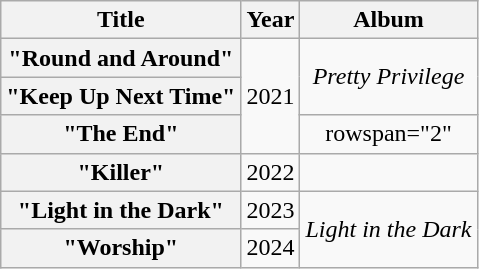<table class="wikitable plainrowheaders" style="text-align:center;">
<tr>
<th class="unsortable" scope="col">Title</th>
<th class="unsortable" scope="col">Year</th>
<th class="unsortable" scope="col">Album</th>
</tr>
<tr>
<th scope="row">"Round and Around"</th>
<td rowspan="3">2021</td>
<td rowspan="2"><em>Pretty Privilege</em></td>
</tr>
<tr>
<th scope="row">"Keep Up Next Time"</th>
</tr>
<tr>
<th scope="row">"The End"</th>
<td>rowspan="2" </td>
</tr>
<tr>
<th scope = row>"Killer"</th>
<td>2022</td>
</tr>
<tr>
<th scope="row">"Light in the Dark"</th>
<td>2023</td>
<td rowspan="2"><em>Light in the Dark</em></td>
</tr>
<tr>
<th scope="row">"Worship"</th>
<td>2024</td>
</tr>
</table>
